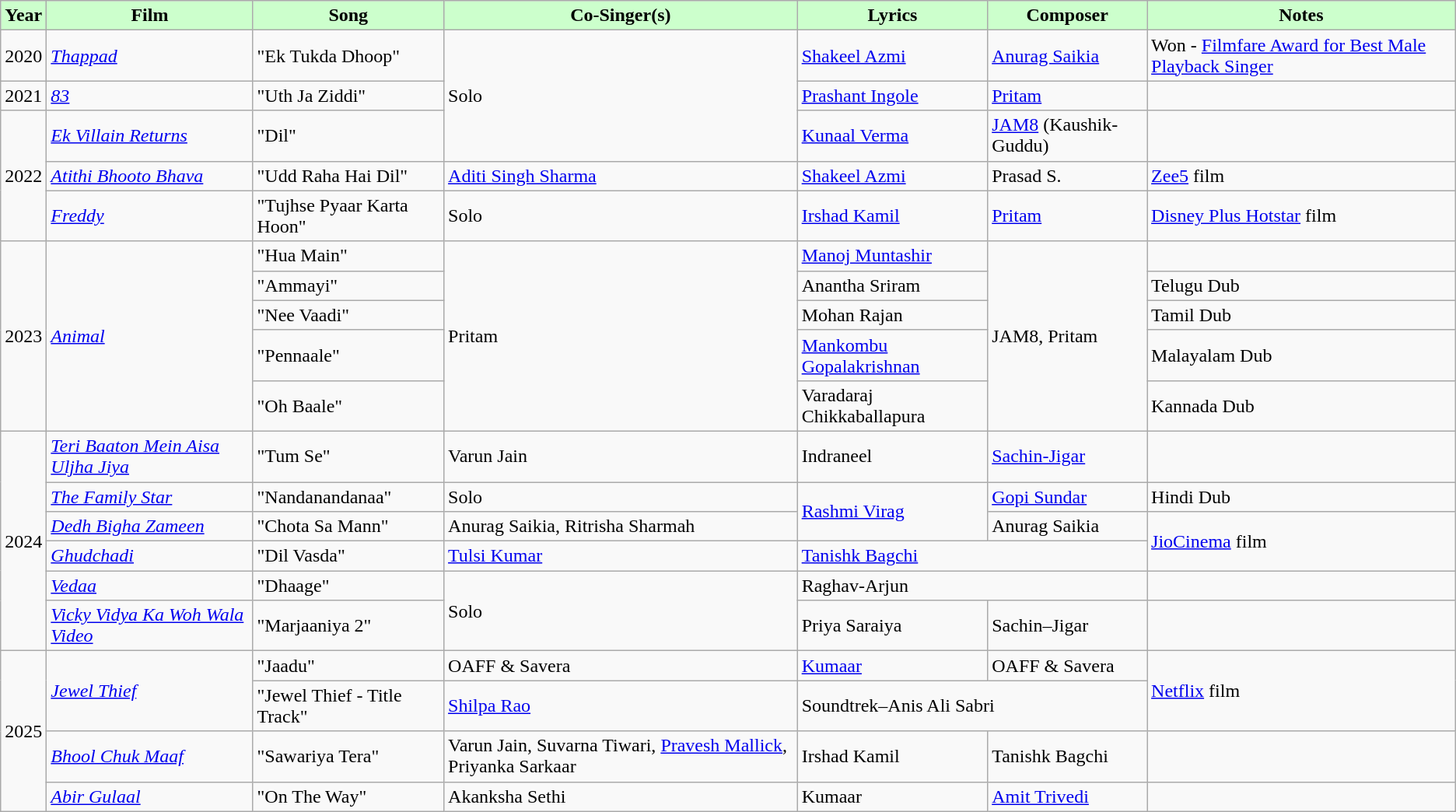<table class="wikitable sortable">
<tr>
<th style="background:#cfc; text-align:center;"><strong>Year</strong></th>
<th style="background:#cfc; text-align:center;"><strong>Film</strong></th>
<th style="background:#cfc; text-align:center;"><strong>Song</strong></th>
<th style="background:#cfc; text-align:center;"><strong>Co-Singer(s)</strong></th>
<th style="background:#cfc; text-align:center;"><strong>Lyrics</strong></th>
<th style="background:#cfc; text-align:center;"><strong>Composer</strong></th>
<th style="background:#cfc; text-align:center;"><strong>Notes</strong></th>
</tr>
<tr>
<td>2020</td>
<td><em><a href='#'>Thappad</a></em></td>
<td>"Ek Tukda Dhoop"</td>
<td rowspan=3>Solo</td>
<td><a href='#'>Shakeel Azmi</a></td>
<td><a href='#'>Anurag Saikia</a></td>
<td>Won - <a href='#'>Filmfare Award for Best Male Playback Singer</a></td>
</tr>
<tr>
<td>2021</td>
<td><em><a href='#'>83</a></em></td>
<td>"Uth Ja Ziddi"</td>
<td><a href='#'>Prashant Ingole</a></td>
<td><a href='#'>Pritam</a></td>
<td></td>
</tr>
<tr>
<td rowspan=3>2022</td>
<td><em><a href='#'>Ek Villain Returns</a></em></td>
<td>"Dil"</td>
<td><a href='#'>Kunaal Verma</a></td>
<td><a href='#'>JAM8</a>  (Kaushik-Guddu)</td>
<td></td>
</tr>
<tr>
<td><em><a href='#'>Atithi Bhooto Bhava</a></em></td>
<td>"Udd Raha Hai Dil"</td>
<td><a href='#'>Aditi Singh Sharma</a></td>
<td><a href='#'>Shakeel Azmi</a></td>
<td>Prasad S.</td>
<td><a href='#'>Zee5</a> film</td>
</tr>
<tr>
<td><em><a href='#'>Freddy</a></em></td>
<td>"Tujhse Pyaar Karta Hoon"</td>
<td>Solo</td>
<td><a href='#'>Irshad Kamil</a></td>
<td><a href='#'>Pritam</a></td>
<td><a href='#'>Disney Plus Hotstar</a> film</td>
</tr>
<tr>
<td rowspan = "5">2023</td>
<td rowspan = "5"><em><a href='#'>Animal</a></em></td>
<td>"Hua Main"</td>
<td rowspan = "5">Pritam</td>
<td><a href='#'>Manoj Muntashir</a></td>
<td rowspan = "5">JAM8, Pritam</td>
<td></td>
</tr>
<tr>
<td>"Ammayi"</td>
<td>Anantha Sriram</td>
<td>Telugu Dub</td>
</tr>
<tr>
<td>"Nee Vaadi"</td>
<td>Mohan Rajan</td>
<td>Tamil Dub</td>
</tr>
<tr>
<td>"Pennaale"</td>
<td><a href='#'>Mankombu Gopalakrishnan</a></td>
<td>Malayalam Dub</td>
</tr>
<tr>
<td>"Oh Baale"</td>
<td>Varadaraj Chikkaballapura</td>
<td>Kannada Dub</td>
</tr>
<tr>
<td rowspan = "6">2024</td>
<td><em><a href='#'>Teri Baaton Mein Aisa Uljha Jiya</a></em></td>
<td>"Tum Se"</td>
<td>Varun Jain</td>
<td>Indraneel</td>
<td><a href='#'>Sachin-Jigar</a></td>
<td></td>
</tr>
<tr>
<td><em><a href='#'>The Family Star</a></em></td>
<td>"Nandanandanaa"</td>
<td>Solo</td>
<td rowspan=2><a href='#'>Rashmi Virag</a></td>
<td><a href='#'>Gopi Sundar</a></td>
<td>Hindi Dub</td>
</tr>
<tr>
<td><em><a href='#'>Dedh Bigha Zameen</a></em></td>
<td>"Chota Sa Mann"</td>
<td>Anurag Saikia, Ritrisha Sharmah</td>
<td>Anurag Saikia</td>
<td rowspan=2><a href='#'>JioCinema</a> film</td>
</tr>
<tr>
<td><em><a href='#'>Ghudchadi</a></em></td>
<td>"Dil Vasda"</td>
<td><a href='#'>Tulsi Kumar</a></td>
<td colspan=2><a href='#'>Tanishk Bagchi</a></td>
</tr>
<tr>
<td><em><a href='#'>Vedaa</a></em></td>
<td>"Dhaage"</td>
<td rowspan=2>Solo</td>
<td colspan=2>Raghav-Arjun</td>
<td></td>
</tr>
<tr>
<td><em><a href='#'>Vicky Vidya Ka Woh Wala Video</a></em></td>
<td>"Marjaaniya 2"</td>
<td>Priya Saraiya</td>
<td colspan=1>Sachin–Jigar</td>
<td></td>
</tr>
<tr>
<td rowspan=4>2025</td>
<td rowspan=2><em><a href='#'>Jewel Thief</a></em></td>
<td>"Jaadu"</td>
<td>OAFF & Savera</td>
<td><a href='#'>Kumaar</a></td>
<td>OAFF & Savera</td>
<td rowspan=2><a href='#'>Netflix</a> film</td>
</tr>
<tr>
<td>"Jewel Thief - Title Track"</td>
<td><a href='#'>Shilpa Rao</a></td>
<td colspan=2>Soundtrek–Anis Ali Sabri</td>
</tr>
<tr>
<td><em><a href='#'>Bhool Chuk Maaf</a></em></td>
<td>"Sawariya Tera"</td>
<td>Varun Jain, Suvarna Tiwari, <a href='#'>Pravesh Mallick</a>, Priyanka Sarkaar</td>
<td>Irshad Kamil</td>
<td>Tanishk Bagchi</td>
<td></td>
</tr>
<tr>
<td><em><a href='#'>Abir Gulaal</a></em></td>
<td>"On The Way"</td>
<td>Akanksha Sethi</td>
<td>Kumaar</td>
<td><a href='#'>Amit Trivedi</a></td>
<td></td>
</tr>
</table>
